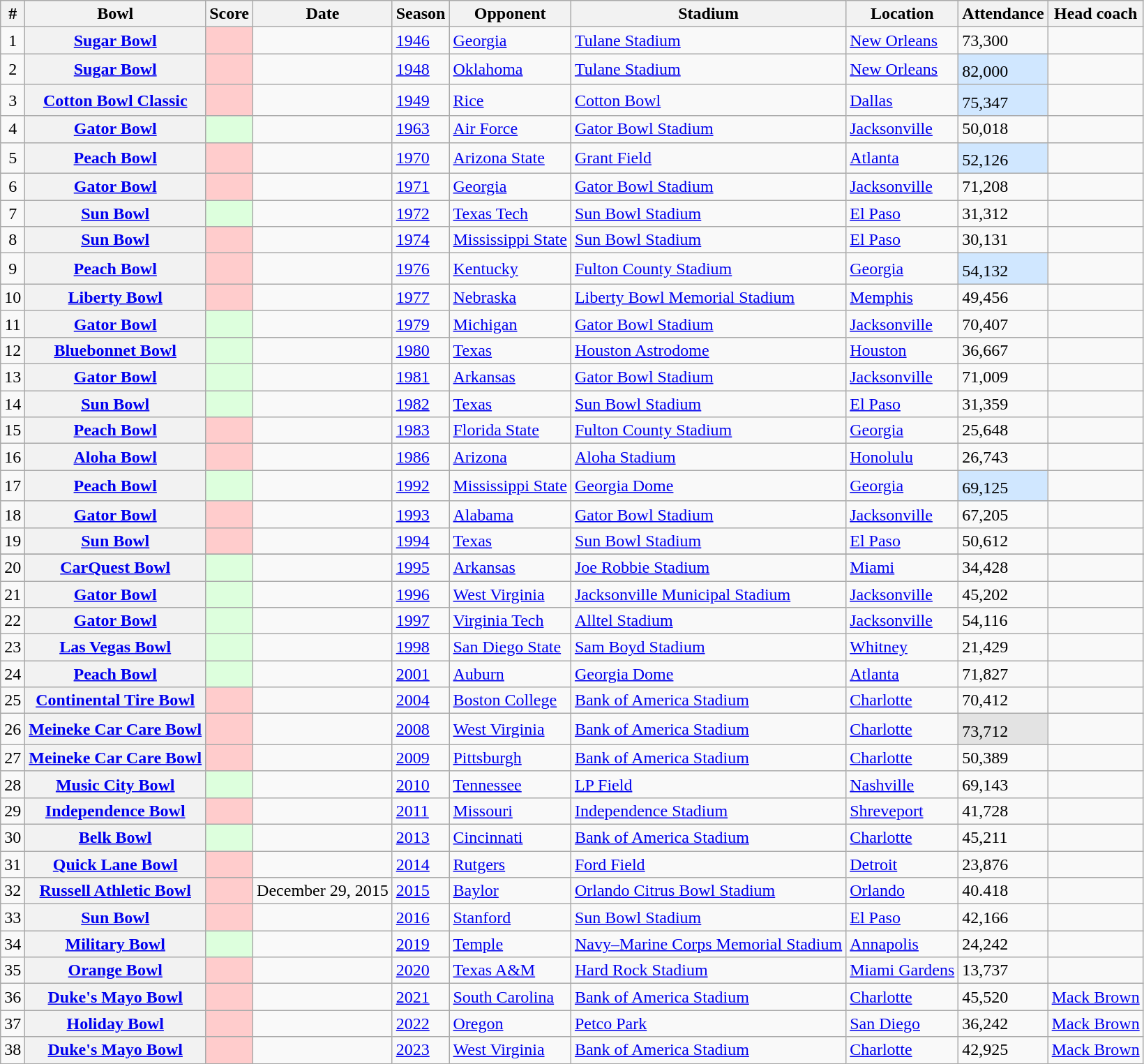<table class="wikitable sortable">
<tr>
<th scope="col">#</th>
<th scope="col">Bowl</th>
<th scope="col">Score</th>
<th scope="col">Date</th>
<th scope="col">Season</th>
<th scope="col">Opponent</th>
<th scope="col">Stadium</th>
<th scope="col">Location</th>
<th scope="col">Attendance</th>
<th scope="col">Head coach</th>
</tr>
<tr>
<td align="center">1</td>
<th scope="row"><a href='#'>Sugar Bowl</a></th>
<td style="background:#fcc;"></td>
<td></td>
<td><a href='#'>1946</a></td>
<td><a href='#'>Georgia</a></td>
<td><a href='#'>Tulane Stadium</a></td>
<td><a href='#'>New Orleans</a></td>
<td>73,300</td>
<td></td>
</tr>
<tr>
<td align="center">2</td>
<th scope="row"><a href='#'>Sugar Bowl</a></th>
<td style="background:#fcc;"></td>
<td></td>
<td><a href='#'>1948</a></td>
<td><a href='#'>Oklahoma</a></td>
<td><a href='#'>Tulane Stadium</a></td>
<td><a href='#'>New Orleans</a></td>
<td style="background:#d0e7ff;">82,000<sup></sup></td>
<td></td>
</tr>
<tr>
<td align="center">3</td>
<th scope="row"><a href='#'>Cotton Bowl Classic</a></th>
<td style="background:#fcc;"></td>
<td></td>
<td><a href='#'>1949</a></td>
<td><a href='#'>Rice</a></td>
<td><a href='#'>Cotton Bowl</a></td>
<td><a href='#'>Dallas</a></td>
<td style="background:#d0e7ff;">75,347<sup></sup></td>
<td></td>
</tr>
<tr>
<td align="center">4</td>
<th scope="row"><a href='#'>Gator Bowl</a></th>
<td style="background:#dfd;"></td>
<td></td>
<td><a href='#'>1963</a></td>
<td><a href='#'>Air Force</a></td>
<td><a href='#'>Gator Bowl Stadium</a></td>
<td><a href='#'>Jacksonville</a></td>
<td>50,018</td>
<td></td>
</tr>
<tr>
<td align="center">5</td>
<th scope="row"><a href='#'>Peach Bowl</a></th>
<td style="background:#fcc;"></td>
<td></td>
<td><a href='#'>1970</a></td>
<td><a href='#'>Arizona State</a></td>
<td><a href='#'>Grant Field</a></td>
<td><a href='#'>Atlanta</a></td>
<td style="background:#d0e7ff;">52,126<sup></sup></td>
<td></td>
</tr>
<tr>
<td align="center">6</td>
<th scope="row"><a href='#'>Gator Bowl</a></th>
<td style="background:#fcc;"></td>
<td></td>
<td><a href='#'>1971</a></td>
<td><a href='#'>Georgia</a></td>
<td><a href='#'>Gator Bowl Stadium</a></td>
<td><a href='#'>Jacksonville</a></td>
<td>71,208</td>
<td></td>
</tr>
<tr>
<td align="center">7</td>
<th scope="row"><a href='#'>Sun Bowl</a></th>
<td style="background:#dfd;"></td>
<td></td>
<td><a href='#'>1972</a></td>
<td><a href='#'>Texas Tech</a></td>
<td><a href='#'>Sun Bowl Stadium</a></td>
<td><a href='#'>El Paso</a></td>
<td>31,312</td>
<td></td>
</tr>
<tr>
<td align="center">8</td>
<th scope="row"><a href='#'>Sun Bowl</a></th>
<td style="background:#fcc;"></td>
<td></td>
<td><a href='#'>1974</a></td>
<td><a href='#'>Mississippi State</a></td>
<td><a href='#'>Sun Bowl Stadium</a></td>
<td><a href='#'>El Paso</a></td>
<td>30,131</td>
<td></td>
</tr>
<tr>
<td align="center">9</td>
<th scope="row"><a href='#'>Peach Bowl</a></th>
<td style="background:#fcc;"></td>
<td></td>
<td><a href='#'>1976</a></td>
<td><a href='#'>Kentucky</a></td>
<td><a href='#'>Fulton County Stadium</a></td>
<td><a href='#'>Georgia</a></td>
<td style="background:#d0e7ff;">54,132<sup></sup></td>
<td></td>
</tr>
<tr>
<td align="center">10</td>
<th scope="row"><a href='#'>Liberty Bowl</a></th>
<td style="background:#fcc;"></td>
<td></td>
<td><a href='#'>1977</a></td>
<td><a href='#'>Nebraska</a></td>
<td><a href='#'>Liberty Bowl Memorial Stadium</a></td>
<td><a href='#'>Memphis</a></td>
<td>49,456</td>
<td></td>
</tr>
<tr>
<td align="center">11</td>
<th scope="row"><a href='#'>Gator Bowl</a></th>
<td style="background:#dfd;"></td>
<td></td>
<td><a href='#'>1979</a></td>
<td><a href='#'>Michigan</a></td>
<td><a href='#'>Gator Bowl Stadium</a></td>
<td><a href='#'>Jacksonville</a></td>
<td>70,407</td>
<td></td>
</tr>
<tr>
<td align="center">12</td>
<th scope="row"><a href='#'>Bluebonnet Bowl</a></th>
<td style="background:#dfd;"></td>
<td></td>
<td><a href='#'>1980</a></td>
<td><a href='#'>Texas</a></td>
<td><a href='#'>Houston Astrodome</a></td>
<td><a href='#'>Houston</a></td>
<td>36,667</td>
<td></td>
</tr>
<tr>
<td align="center">13</td>
<th scope="row"><a href='#'>Gator Bowl</a></th>
<td style="background:#dfd;"></td>
<td></td>
<td><a href='#'>1981</a></td>
<td><a href='#'>Arkansas</a></td>
<td><a href='#'>Gator Bowl Stadium</a></td>
<td><a href='#'>Jacksonville</a></td>
<td>71,009</td>
<td></td>
</tr>
<tr>
<td align="center">14</td>
<th scope="row"><a href='#'>Sun Bowl</a></th>
<td style="background:#dfd;"></td>
<td></td>
<td><a href='#'>1982</a></td>
<td><a href='#'>Texas</a></td>
<td><a href='#'>Sun Bowl Stadium</a></td>
<td><a href='#'>El Paso</a></td>
<td>31,359</td>
<td></td>
</tr>
<tr>
<td align="center">15</td>
<th scope="row"><a href='#'>Peach Bowl</a></th>
<td style="background:#fcc;"></td>
<td></td>
<td><a href='#'>1983</a></td>
<td><a href='#'>Florida State</a></td>
<td><a href='#'>Fulton County Stadium</a></td>
<td><a href='#'>Georgia</a></td>
<td>25,648</td>
<td></td>
</tr>
<tr>
<td align="center">16</td>
<th scope="row"><a href='#'>Aloha Bowl</a></th>
<td style="background:#fcc;"></td>
<td></td>
<td><a href='#'>1986</a></td>
<td><a href='#'>Arizona</a></td>
<td><a href='#'>Aloha Stadium</a></td>
<td><a href='#'>Honolulu</a></td>
<td>26,743</td>
<td></td>
</tr>
<tr>
<td align="center">17</td>
<th scope="row"><a href='#'>Peach Bowl</a></th>
<td style="background:#dfd;"></td>
<td></td>
<td><a href='#'>1992</a></td>
<td><a href='#'>Mississippi State</a></td>
<td><a href='#'>Georgia Dome</a></td>
<td><a href='#'>Georgia</a></td>
<td style="background:#d0e7ff;">69,125<sup></sup></td>
<td></td>
</tr>
<tr>
<td align="center">18</td>
<th scope="row"><a href='#'>Gator Bowl</a></th>
<td style="background:#fcc;"></td>
<td></td>
<td><a href='#'>1993</a></td>
<td><a href='#'>Alabama</a></td>
<td><a href='#'>Gator Bowl Stadium</a></td>
<td><a href='#'>Jacksonville</a></td>
<td>67,205</td>
<td></td>
</tr>
<tr>
<td align="center">19</td>
<th scope="row"><a href='#'>Sun Bowl</a></th>
<td style="background:#fcc;"></td>
<td></td>
<td><a href='#'>1994</a></td>
<td><a href='#'>Texas</a></td>
<td><a href='#'>Sun Bowl Stadium</a></td>
<td><a href='#'>El Paso</a></td>
<td>50,612</td>
<td></td>
</tr>
<tr>
</tr>
<tr>
<td align="center">20</td>
<th scope="row"><a href='#'>CarQuest Bowl</a></th>
<td style="background:#dfd;"></td>
<td></td>
<td><a href='#'>1995</a></td>
<td><a href='#'>Arkansas</a></td>
<td><a href='#'>Joe Robbie Stadium</a></td>
<td><a href='#'>Miami</a></td>
<td>34,428</td>
<td></td>
</tr>
<tr>
<td align="center">21</td>
<th scope="row"><a href='#'>Gator Bowl</a></th>
<td style="background:#dfd;"></td>
<td></td>
<td><a href='#'>1996</a></td>
<td><a href='#'>West Virginia</a></td>
<td><a href='#'>Jacksonville Municipal Stadium</a></td>
<td><a href='#'>Jacksonville</a></td>
<td>45,202</td>
<td></td>
</tr>
<tr>
<td align="center">22</td>
<th scope="row"><a href='#'>Gator Bowl</a></th>
<td style="background:#dfd;"></td>
<td></td>
<td><a href='#'>1997</a></td>
<td><a href='#'>Virginia Tech</a></td>
<td><a href='#'>Alltel Stadium</a></td>
<td><a href='#'>Jacksonville</a></td>
<td>54,116</td>
<td></td>
</tr>
<tr>
<td align="center">23</td>
<th scope="row"><a href='#'>Las Vegas Bowl</a></th>
<td style="background:#dfd;"></td>
<td></td>
<td><a href='#'>1998</a></td>
<td><a href='#'>San Diego State</a></td>
<td><a href='#'>Sam Boyd Stadium</a></td>
<td><a href='#'>Whitney</a></td>
<td>21,429</td>
<td></td>
</tr>
<tr>
<td align="center">24</td>
<th scope="row"><a href='#'>Peach Bowl</a></th>
<td style="background:#dfd;"></td>
<td></td>
<td><a href='#'>2001</a></td>
<td><a href='#'>Auburn</a></td>
<td><a href='#'>Georgia Dome</a></td>
<td><a href='#'>Atlanta</a></td>
<td>71,827</td>
<td></td>
</tr>
<tr>
<td align="center">25</td>
<th scope="row"><a href='#'>Continental Tire Bowl</a></th>
<td style="background:#fcc;"></td>
<td></td>
<td><a href='#'>2004</a></td>
<td><a href='#'>Boston College</a></td>
<td><a href='#'>Bank of America Stadium</a></td>
<td><a href='#'>Charlotte</a></td>
<td>70,412</td>
<td></td>
</tr>
<tr>
<td align="center">26</td>
<th scope="row"><a href='#'>Meineke Car Care Bowl</a></th>
<td style="background:#fcc;"></td>
<td></td>
<td><a href='#'>2008</a></td>
<td><a href='#'>West Virginia</a></td>
<td><a href='#'>Bank of America Stadium</a></td>
<td><a href='#'>Charlotte</a></td>
<td style="background:#e3e3e3;">73,712<sup></sup></td>
<td></td>
</tr>
<tr>
<td align="center">27</td>
<th scope="row"><a href='#'>Meineke Car Care Bowl</a></th>
<td style="background:#fcc;"></td>
<td></td>
<td><a href='#'>2009</a></td>
<td><a href='#'>Pittsburgh</a></td>
<td><a href='#'>Bank of America Stadium</a></td>
<td><a href='#'>Charlotte</a></td>
<td>50,389</td>
<td></td>
</tr>
<tr>
<td align="center">28</td>
<th scope="row"><a href='#'>Music City Bowl</a></th>
<td style="background:#dfd;"></td>
<td></td>
<td><a href='#'>2010</a></td>
<td><a href='#'>Tennessee</a></td>
<td><a href='#'>LP Field</a></td>
<td><a href='#'>Nashville</a></td>
<td>69,143</td>
<td></td>
</tr>
<tr>
<td align="center">29</td>
<th scope="row"><a href='#'>Independence Bowl</a></th>
<td style="background:#fcc;"></td>
<td></td>
<td><a href='#'>2011</a></td>
<td><a href='#'>Missouri</a></td>
<td><a href='#'>Independence Stadium</a></td>
<td><a href='#'>Shreveport</a></td>
<td>41,728</td>
<td></td>
</tr>
<tr>
<td align="center">30</td>
<th scope="row"><a href='#'>Belk Bowl</a></th>
<td style="background:#dfd;"></td>
<td></td>
<td><a href='#'>2013</a></td>
<td><a href='#'>Cincinnati</a></td>
<td><a href='#'>Bank of America Stadium</a></td>
<td><a href='#'>Charlotte</a></td>
<td>45,211</td>
<td></td>
</tr>
<tr>
<td align="center">31</td>
<th scope="row"><a href='#'>Quick Lane Bowl</a></th>
<td style="background:#fcc;"></td>
<td></td>
<td><a href='#'>2014</a></td>
<td><a href='#'>Rutgers</a></td>
<td><a href='#'>Ford Field</a></td>
<td><a href='#'>Detroit</a></td>
<td>23,876</td>
<td></td>
</tr>
<tr>
<td align="center">32</td>
<th scope="row"><a href='#'><strong>Russell Athletic Bowl</strong></a></th>
<td style="background:#fcc;"></td>
<td>December 29, 2015</td>
<td><a href='#'>2015</a></td>
<td><a href='#'>Baylor</a></td>
<td><a href='#'>Orlando Citrus Bowl Stadium</a></td>
<td><a href='#'>Orlando</a></td>
<td>40.418</td>
<td></td>
</tr>
<tr>
<td align="center">33</td>
<th scope="row"><a href='#'>Sun Bowl</a></th>
<td style="background:#fcc;"></td>
<td></td>
<td><a href='#'>2016</a></td>
<td><a href='#'>Stanford</a></td>
<td><a href='#'>Sun Bowl Stadium</a></td>
<td><a href='#'>El Paso</a></td>
<td>42,166</td>
<td></td>
</tr>
<tr>
<td align="center">34</td>
<th scope="row"><a href='#'>Military Bowl</a></th>
<td style="background:#dfd;"></td>
<td></td>
<td><a href='#'>2019</a></td>
<td><a href='#'>Temple</a></td>
<td><a href='#'>Navy–Marine Corps Memorial Stadium</a></td>
<td><a href='#'>Annapolis</a></td>
<td>24,242</td>
<td></td>
</tr>
<tr>
<td align="center">35</td>
<th scope="row"><a href='#'>Orange Bowl</a></th>
<td style="background:#fcc;"></td>
<td></td>
<td><a href='#'>2020</a></td>
<td><a href='#'>Texas A&M</a></td>
<td><a href='#'>Hard Rock Stadium</a></td>
<td><a href='#'>Miami Gardens</a></td>
<td>13,737</td>
<td></td>
</tr>
<tr>
<td align="center">36</td>
<th scope="row"><a href='#'>Duke's Mayo Bowl</a></th>
<td style="background:#fcc;"></td>
<td></td>
<td><a href='#'>2021</a></td>
<td><a href='#'>South Carolina</a></td>
<td><a href='#'>Bank of America Stadium</a></td>
<td><a href='#'>Charlotte</a></td>
<td>45,520</td>
<td><a href='#'>Mack Brown</a></td>
</tr>
<tr>
<td align="center">37</td>
<th scope="row"><a href='#'>Holiday Bowl</a></th>
<td style="background:#fcc;"><br></td>
<td></td>
<td><a href='#'>2022</a></td>
<td><a href='#'>Oregon</a></td>
<td><a href='#'>Petco Park</a></td>
<td><a href='#'>San Diego</a></td>
<td>36,242</td>
<td><a href='#'>Mack Brown</a></td>
</tr>
<tr>
<td align="center">38</td>
<th scope="row"><a href='#'>Duke's Mayo Bowl</a></th>
<td style="background:#fcc;"><br></td>
<td></td>
<td><a href='#'>2023</a></td>
<td><a href='#'>West Virginia</a></td>
<td><a href='#'>Bank of America Stadium</a></td>
<td><a href='#'>Charlotte</a></td>
<td>42,925</td>
<td><a href='#'>Mack Brown</a></td>
</tr>
</table>
